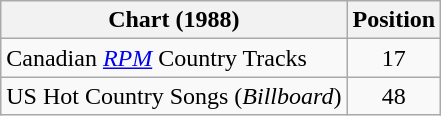<table class="wikitable">
<tr>
<th>Chart (1988)</th>
<th>Position</th>
</tr>
<tr>
<td align="left">Canadian <em><a href='#'>RPM</a></em> Country Tracks</td>
<td align="center">17</td>
</tr>
<tr>
<td>US Hot Country Songs (<em>Billboard</em>)</td>
<td align="center">48</td>
</tr>
</table>
